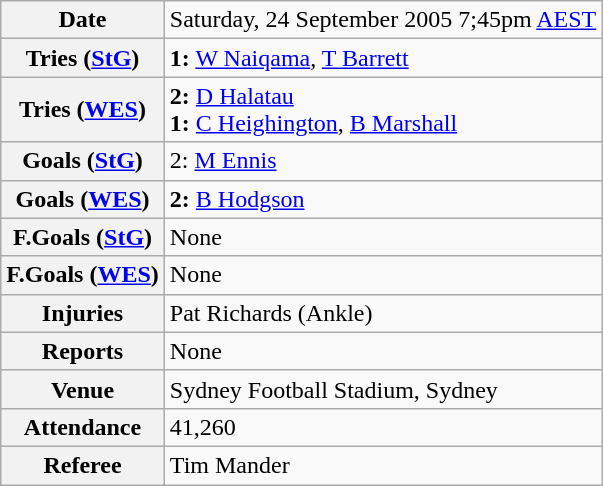<table class="wikitable">
<tr>
<th>Date</th>
<td>Saturday, 24 September 2005 7;45pm <a href='#'>AEST</a></td>
</tr>
<tr>
<th>Tries (<a href='#'>StG</a>)</th>
<td><strong>1:</strong> <a href='#'>W Naiqama</a>, <a href='#'>T Barrett</a></td>
</tr>
<tr>
<th>Tries (<a href='#'>WES</a>)</th>
<td><strong>2:</strong> <a href='#'>D Halatau</a><br><strong>1:</strong> <a href='#'>C Heighington</a>, <a href='#'>B Marshall</a></td>
</tr>
<tr>
<th>Goals (<a href='#'>StG</a>)</th>
<td>2: <a href='#'>M Ennis</a></td>
</tr>
<tr>
<th>Goals (<a href='#'>WES</a>)</th>
<td><strong>2:</strong> <a href='#'>B Hodgson</a></td>
</tr>
<tr>
<th>F.Goals (<a href='#'>StG</a>)</th>
<td>None</td>
</tr>
<tr>
<th>F.Goals (<a href='#'>WES</a>)</th>
<td>None</td>
</tr>
<tr>
<th>Injuries</th>
<td>Pat Richards (Ankle)</td>
</tr>
<tr>
<th>Reports</th>
<td>None</td>
</tr>
<tr>
<th>Venue</th>
<td>Sydney Football Stadium, Sydney</td>
</tr>
<tr>
<th>Attendance</th>
<td>41,260</td>
</tr>
<tr>
<th>Referee</th>
<td>Tim Mander</td>
</tr>
</table>
